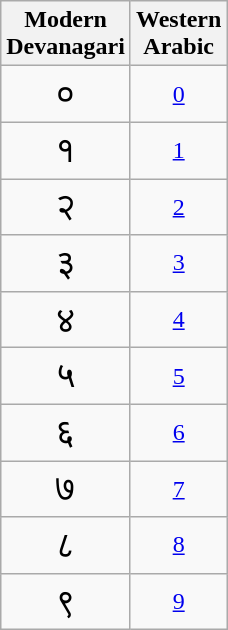<table class=wikitable style="text-align:center;">
<tr>
<th>Modern<br>Devanagari</th>
<th>Western<br>Arabic</th>
</tr>
<tr>
<td style="font-size:150%">०</td>
<td><a href='#'>0</a></td>
</tr>
<tr>
<td style="font-size:150%">१</td>
<td><a href='#'>1</a></td>
</tr>
<tr>
<td style="font-size:150%">२</td>
<td><a href='#'>2</a></td>
</tr>
<tr>
<td style="font-size:150%">३</td>
<td><a href='#'>3</a></td>
</tr>
<tr>
<td style="font-size:150%">४</td>
<td><a href='#'>4</a></td>
</tr>
<tr>
<td style="font-size:150%">५</td>
<td><a href='#'>5</a></td>
</tr>
<tr>
<td style="font-size:150%">६</td>
<td><a href='#'>6</a></td>
</tr>
<tr>
<td style="font-size:150%">७</td>
<td><a href='#'>7</a></td>
</tr>
<tr>
<td style="font-size:150%">८</td>
<td><a href='#'>8</a></td>
</tr>
<tr>
<td style="font-size:150%">९</td>
<td><a href='#'>9</a></td>
</tr>
</table>
